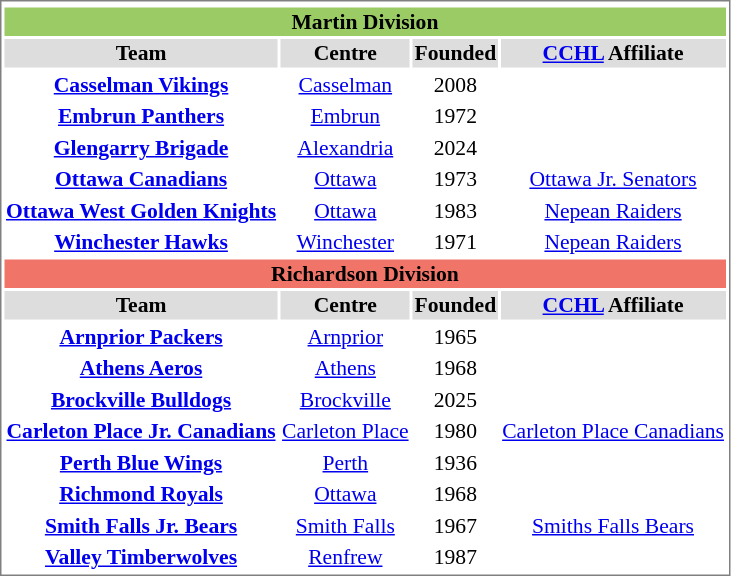<table cellpadding="1" style="font-size: 90%; border: 1px solid gray;">
<tr align="center"  bgcolor="#eeeeff">
</tr>
<tr align="center"  bgcolor="#9BCB65">
<td colspan="8"><strong>Martin Division</strong></td>
</tr>
<tr align="center"  bgcolor="#dddddd">
<td><strong>Team</strong></td>
<td><strong>Centre</strong></td>
<td><strong>Founded</strong></td>
<td><strong><a href='#'>CCHL</a> Affiliate</strong></td>
</tr>
<tr align="center">
<td><strong><a href='#'>Casselman Vikings</a></strong></td>
<td><a href='#'>Casselman</a></td>
<td>2008</td>
<td></td>
</tr>
<tr align="center">
<td><strong><a href='#'>Embrun Panthers</a></strong></td>
<td><a href='#'>Embrun</a></td>
<td>1972</td>
<td></td>
</tr>
<tr align="center">
<td><strong><a href='#'>Glengarry Brigade</a></strong></td>
<td><a href='#'>Alexandria</a></td>
<td>2024</td>
<td></td>
</tr>
<tr align="center">
<td><strong><a href='#'>Ottawa Canadians</a></strong></td>
<td><a href='#'>Ottawa</a></td>
<td>1973</td>
<td><a href='#'>Ottawa Jr. Senators</a></td>
</tr>
<tr align="center">
<td><strong><a href='#'>Ottawa West Golden Knights</a></strong></td>
<td><a href='#'>Ottawa</a></td>
<td>1983</td>
<td><a href='#'>Nepean Raiders</a></td>
</tr>
<tr align="center">
<td><strong><a href='#'>Winchester Hawks</a></strong></td>
<td><a href='#'>Winchester</a></td>
<td>1971</td>
<td><a href='#'>Nepean Raiders</a></td>
</tr>
<tr align="center"  bgcolor="#F07568">
<td colspan="8"><strong>Richardson Division</strong></td>
</tr>
<tr align="center"  bgcolor="#dddddd">
<td><strong>Team</strong></td>
<td><strong>Centre</strong></td>
<td><strong>Founded</strong></td>
<td><strong><a href='#'>CCHL</a> Affiliate</strong></td>
</tr>
<tr align="center">
<td><strong><a href='#'>Arnprior Packers</a></strong></td>
<td><a href='#'>Arnprior</a></td>
<td>1965</td>
<td></td>
</tr>
<tr align="center">
<td><strong><a href='#'>Athens Aeros</a></strong></td>
<td><a href='#'>Athens</a></td>
<td>1968</td>
<td></td>
</tr>
<tr align="center">
<td><strong><a href='#'>Brockville Bulldogs</a></strong></td>
<td><a href='#'>Brockville</a></td>
<td>2025</td>
</tr>
<tr align="center">
<td><strong><a href='#'>Carleton Place Jr. Canadians</a></strong></td>
<td><a href='#'>Carleton Place</a></td>
<td>1980</td>
<td><a href='#'>Carleton Place Canadians</a></td>
</tr>
<tr align="center">
<td><strong><a href='#'>Perth Blue Wings</a></strong></td>
<td><a href='#'>Perth</a></td>
<td>1936</td>
<td></td>
</tr>
<tr align="center">
<td><strong><a href='#'>Richmond Royals</a></strong></td>
<td><a href='#'>Ottawa</a></td>
<td>1968</td>
<td></td>
</tr>
<tr align="center">
<td><strong><a href='#'>Smith Falls Jr. Bears</a></strong></td>
<td><a href='#'>Smith Falls</a></td>
<td>1967</td>
<td><a href='#'>Smiths Falls Bears</a></td>
</tr>
<tr align="center">
<td><strong><a href='#'>Valley Timberwolves</a></strong></td>
<td><a href='#'>Renfrew</a></td>
<td>1987</td>
<td></td>
</tr>
</table>
